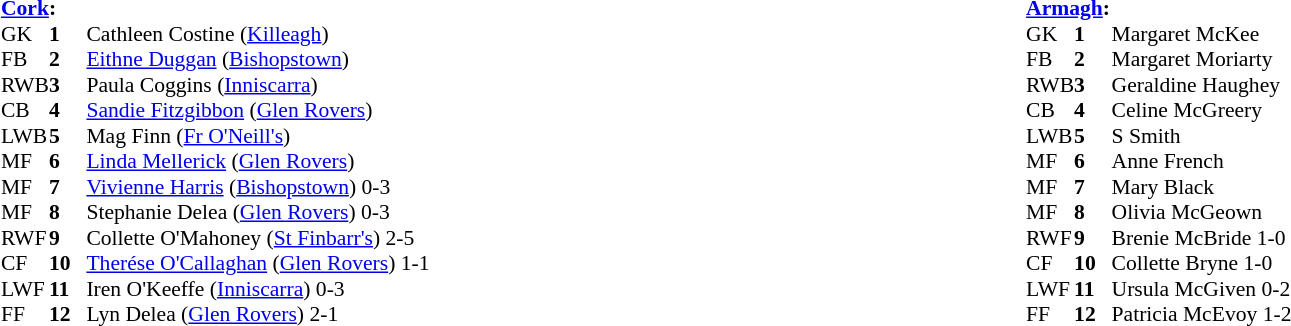<table width="100%">
<tr>
<td valign="top"></td>
<td valign="top" width="50%"><br><table style="font-size: 90%" cellspacing="0" cellpadding="0" align=center>
<tr>
<td colspan="4"><strong><a href='#'>Cork</a>:</strong></td>
</tr>
<tr>
<th width="25"></th>
<th width="25"></th>
</tr>
<tr>
<td>GK</td>
<td><strong>1</strong></td>
<td>Cathleen Costine (<a href='#'>Killeagh</a>)</td>
</tr>
<tr>
<td>FB</td>
<td><strong>2</strong></td>
<td><a href='#'>Eithne Duggan</a> (<a href='#'>Bishopstown</a>)</td>
</tr>
<tr>
<td>RWB</td>
<td><strong>3</strong></td>
<td>Paula Coggins (<a href='#'>Inniscarra</a>)</td>
</tr>
<tr>
<td>CB</td>
<td><strong>4</strong></td>
<td><a href='#'>Sandie Fitzgibbon</a> (<a href='#'>Glen Rovers</a>)</td>
</tr>
<tr>
<td>LWB</td>
<td><strong>5</strong></td>
<td>Mag Finn (<a href='#'>Fr O'Neill's</a>)</td>
</tr>
<tr>
<td>MF</td>
<td><strong>6</strong></td>
<td><a href='#'>Linda Mellerick</a> (<a href='#'>Glen Rovers</a>)</td>
</tr>
<tr>
<td>MF</td>
<td><strong>7</strong></td>
<td><a href='#'>Vivienne Harris</a> (<a href='#'>Bishopstown</a>) 0-3</td>
</tr>
<tr>
<td>MF</td>
<td><strong>8</strong></td>
<td>Stephanie Delea (<a href='#'>Glen Rovers</a>) 0-3</td>
</tr>
<tr>
<td>RWF</td>
<td><strong>9</strong></td>
<td>Collette O'Mahoney (<a href='#'>St Finbarr's</a>) 2-5</td>
</tr>
<tr>
<td>CF</td>
<td><strong>10</strong></td>
<td><a href='#'>Therése O'Callaghan</a> (<a href='#'>Glen Rovers</a>) 1-1</td>
</tr>
<tr>
<td>LWF</td>
<td><strong>11</strong></td>
<td>Iren O'Keeffe (<a href='#'>Inniscarra</a>) 0-3</td>
</tr>
<tr>
<td>FF</td>
<td><strong>12</strong></td>
<td>Lyn Delea (<a href='#'>Glen Rovers</a>) 2-1</td>
</tr>
</table>
</td>
<td valign="top" width="50%"><br><table style="font-size: 90%" cellspacing="0" cellpadding="0" align=center>
<tr>
<td colspan="4"><strong><a href='#'>Armagh</a>:</strong></td>
</tr>
<tr>
<th width="25"></th>
<th width="25"></th>
</tr>
<tr>
<td>GK</td>
<td><strong>1</strong></td>
<td>Margaret McKee</td>
</tr>
<tr>
<td>FB</td>
<td><strong>2</strong></td>
<td>Margaret Moriarty</td>
</tr>
<tr>
<td>RWB</td>
<td><strong>3</strong></td>
<td>Geraldine Haughey</td>
</tr>
<tr>
<td>CB</td>
<td><strong>4</strong></td>
<td>Celine McGreery</td>
</tr>
<tr>
<td>LWB</td>
<td><strong>5</strong></td>
<td>S Smith</td>
</tr>
<tr>
<td>MF</td>
<td><strong>6</strong></td>
<td>Anne French</td>
</tr>
<tr>
<td>MF</td>
<td><strong>7</strong></td>
<td>Mary Black</td>
</tr>
<tr>
<td>MF</td>
<td><strong>8</strong></td>
<td>Olivia McGeown</td>
</tr>
<tr>
<td>RWF</td>
<td><strong>9</strong></td>
<td>Brenie McBride 1-0</td>
</tr>
<tr>
<td>CF</td>
<td><strong>10</strong></td>
<td>Collette Bryne 1-0</td>
</tr>
<tr>
<td>LWF</td>
<td><strong>11</strong></td>
<td>Ursula McGiven 0-2</td>
</tr>
<tr>
<td>FF</td>
<td><strong>12</strong></td>
<td>Patricia McEvoy 1-2</td>
</tr>
<tr>
</tr>
</table>
</td>
</tr>
</table>
